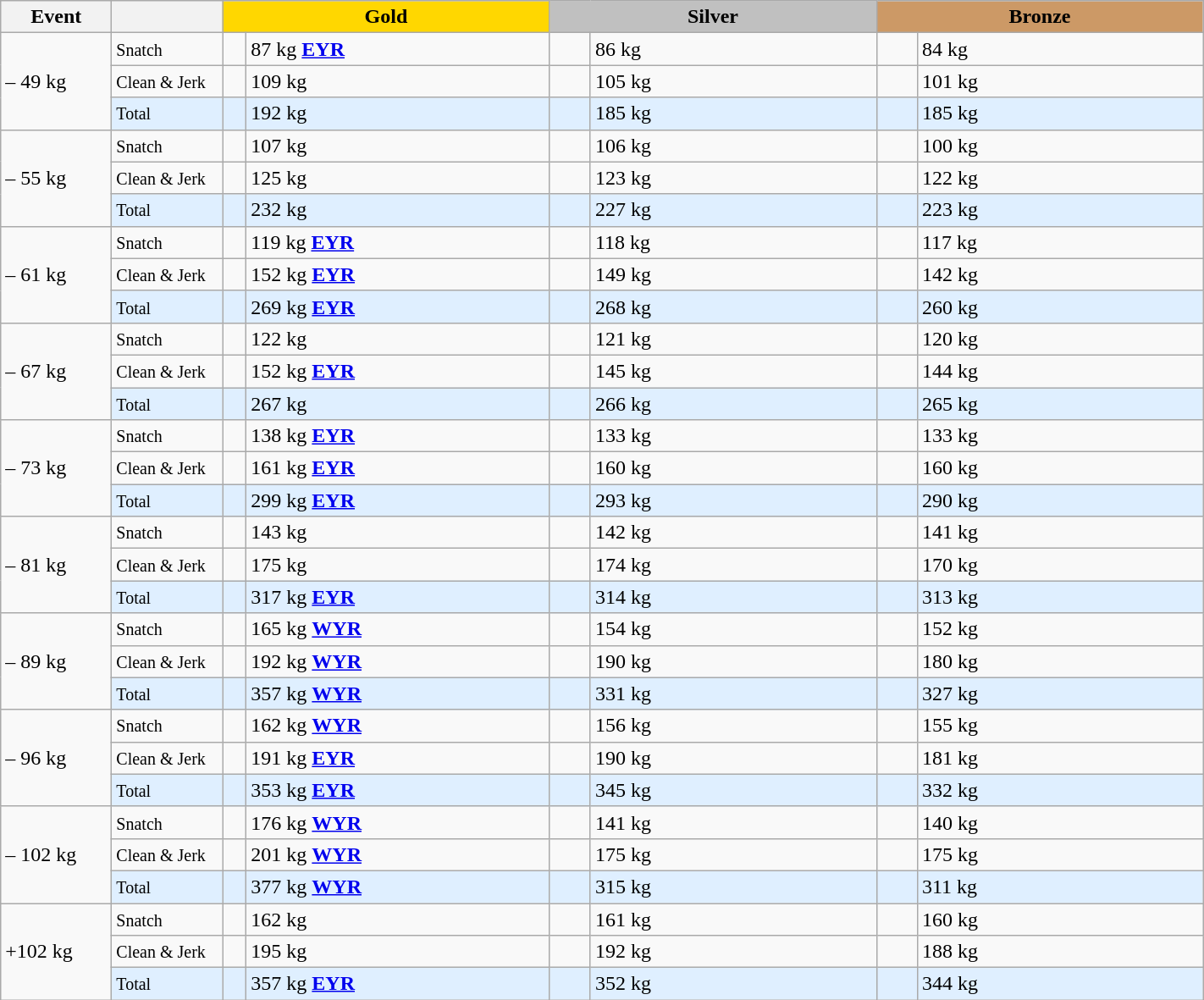<table class="wikitable">
<tr>
<th width=80>Event</th>
<th width=80></th>
<td bgcolor=gold align="center" colspan=2 width=250><strong>Gold</strong></td>
<td bgcolor=silver align="center" colspan=2 width=250><strong>Silver</strong></td>
<td bgcolor=#cc9966 colspan=2 align="center" width=250><strong>Bronze</strong></td>
</tr>
<tr>
<td rowspan=3>– 49 kg</td>
<td><small>Snatch</small></td>
<td></td>
<td>87 kg <strong><a href='#'>EYR</a></strong></td>
<td></td>
<td>86 kg</td>
<td></td>
<td>84 kg</td>
</tr>
<tr>
<td><small>Clean & Jerk</small></td>
<td></td>
<td>109 kg</td>
<td></td>
<td>105 kg</td>
<td></td>
<td>101 kg</td>
</tr>
<tr bgcolor=#dfefff>
<td><small>Total</small></td>
<td></td>
<td>192 kg</td>
<td></td>
<td>185 kg</td>
<td></td>
<td>185 kg</td>
</tr>
<tr>
<td rowspan=3>– 55 kg</td>
<td><small>Snatch</small></td>
<td></td>
<td>107 kg</td>
<td></td>
<td>106 kg</td>
<td></td>
<td>100 kg</td>
</tr>
<tr>
<td><small>Clean & Jerk</small></td>
<td></td>
<td>125 kg</td>
<td></td>
<td>123 kg</td>
<td></td>
<td>122 kg</td>
</tr>
<tr bgcolor=#dfefff>
<td><small>Total</small></td>
<td></td>
<td>232 kg</td>
<td></td>
<td>227 kg</td>
<td></td>
<td>223 kg</td>
</tr>
<tr>
<td rowspan=3>– 61 kg</td>
<td><small>Snatch</small></td>
<td></td>
<td>119 kg <strong><a href='#'>EYR</a></strong></td>
<td></td>
<td>118 kg</td>
<td></td>
<td>117 kg</td>
</tr>
<tr>
<td><small>Clean & Jerk</small></td>
<td></td>
<td>152 kg <strong><a href='#'>EYR</a></strong></td>
<td></td>
<td>149 kg</td>
<td></td>
<td>142 kg</td>
</tr>
<tr bgcolor=#dfefff>
<td><small>Total</small></td>
<td></td>
<td>269 kg <strong><a href='#'>EYR</a></strong></td>
<td></td>
<td>268 kg</td>
<td></td>
<td>260 kg</td>
</tr>
<tr>
<td rowspan=3>– 67 kg</td>
<td><small>Snatch</small></td>
<td></td>
<td>122 kg</td>
<td></td>
<td>121 kg</td>
<td></td>
<td>120 kg</td>
</tr>
<tr>
<td><small>Clean & Jerk</small></td>
<td></td>
<td>152 kg <strong><a href='#'>EYR</a></strong></td>
<td></td>
<td>145 kg</td>
<td></td>
<td>144 kg</td>
</tr>
<tr bgcolor=#dfefff>
<td><small>Total</small></td>
<td></td>
<td>267 kg</td>
<td></td>
<td>266 kg</td>
<td></td>
<td>265 kg</td>
</tr>
<tr>
<td rowspan=3>– 73 kg</td>
<td><small>Snatch</small></td>
<td></td>
<td>138 kg <strong><a href='#'>EYR</a></strong></td>
<td></td>
<td>133 kg</td>
<td></td>
<td>133 kg</td>
</tr>
<tr>
<td><small>Clean & Jerk</small></td>
<td></td>
<td>161 kg <strong><a href='#'>EYR</a></strong></td>
<td></td>
<td>160 kg</td>
<td></td>
<td>160 kg</td>
</tr>
<tr bgcolor=#dfefff>
<td><small>Total</small></td>
<td></td>
<td>299 kg <strong><a href='#'>EYR</a></strong></td>
<td></td>
<td>293 kg</td>
<td></td>
<td>290 kg</td>
</tr>
<tr>
<td rowspan=3>– 81 kg</td>
<td><small>Snatch</small></td>
<td></td>
<td>143 kg</td>
<td></td>
<td>142 kg</td>
<td></td>
<td>141 kg</td>
</tr>
<tr>
<td><small>Clean & Jerk</small></td>
<td></td>
<td>175 kg</td>
<td></td>
<td>174 kg</td>
<td></td>
<td>170 kg</td>
</tr>
<tr bgcolor=#dfefff>
<td><small>Total</small></td>
<td></td>
<td>317 kg <strong><a href='#'>EYR</a></strong></td>
<td></td>
<td>314 kg</td>
<td></td>
<td>313 kg</td>
</tr>
<tr>
<td rowspan=3>– 89 kg</td>
<td><small>Snatch</small></td>
<td></td>
<td>165 kg <strong><a href='#'>WYR</a></strong></td>
<td></td>
<td>154 kg</td>
<td></td>
<td>152 kg</td>
</tr>
<tr>
<td><small>Clean & Jerk</small></td>
<td></td>
<td>192 kg <strong><a href='#'>WYR</a></strong></td>
<td></td>
<td>190 kg</td>
<td></td>
<td>180 kg</td>
</tr>
<tr bgcolor=#dfefff>
<td><small>Total</small></td>
<td></td>
<td>357 kg <strong><a href='#'>WYR</a></strong></td>
<td></td>
<td>331 kg</td>
<td></td>
<td>327 kg</td>
</tr>
<tr>
<td rowspan=3>– 96 kg</td>
<td><small>Snatch</small></td>
<td></td>
<td>162 kg <strong><a href='#'>WYR</a></strong></td>
<td></td>
<td>156 kg</td>
<td></td>
<td>155 kg</td>
</tr>
<tr>
<td><small>Clean & Jerk</small></td>
<td></td>
<td>191 kg <strong><a href='#'>EYR</a></strong></td>
<td></td>
<td>190 kg</td>
<td></td>
<td>181 kg</td>
</tr>
<tr bgcolor=#dfefff>
<td><small>Total</small></td>
<td></td>
<td>353 kg <strong><a href='#'>EYR</a></strong></td>
<td></td>
<td>345 kg</td>
<td></td>
<td>332 kg</td>
</tr>
<tr>
<td rowspan=3>– 102 kg</td>
<td><small>Snatch</small></td>
<td></td>
<td>176 kg <strong><a href='#'>WYR</a></strong></td>
<td></td>
<td>141 kg</td>
<td></td>
<td>140 kg</td>
</tr>
<tr>
<td><small>Clean & Jerk</small></td>
<td></td>
<td>201 kg <strong><a href='#'>WYR</a></strong></td>
<td></td>
<td>175 kg</td>
<td></td>
<td>175 kg</td>
</tr>
<tr bgcolor=#dfefff>
<td><small>Total</small></td>
<td></td>
<td>377 kg <strong><a href='#'>WYR</a></strong></td>
<td></td>
<td>315 kg</td>
<td></td>
<td>311 kg</td>
</tr>
<tr>
<td rowspan=3>+102 kg</td>
<td><small>Snatch</small></td>
<td></td>
<td>162 kg</td>
<td></td>
<td>161 kg</td>
<td></td>
<td>160 kg</td>
</tr>
<tr>
<td><small>Clean & Jerk</small></td>
<td></td>
<td>195 kg</td>
<td></td>
<td>192 kg</td>
<td></td>
<td>188 kg</td>
</tr>
<tr bgcolor=#dfefff>
<td><small>Total</small></td>
<td></td>
<td>357 kg <strong><a href='#'>EYR</a></strong></td>
<td></td>
<td>352 kg</td>
<td></td>
<td>344 kg</td>
</tr>
</table>
